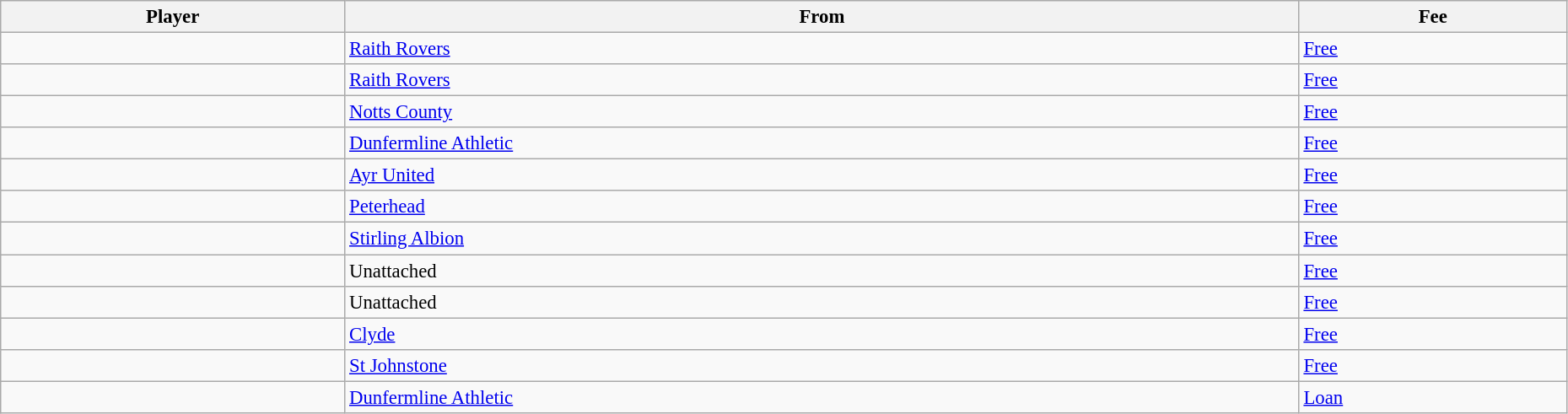<table class="wikitable" style="text-align:center; font-size:95%;width:98%; text-align:left">
<tr>
<th>Player</th>
<th>From</th>
<th>Fee</th>
</tr>
<tr>
<td></td>
<td><a href='#'>Raith Rovers</a></td>
<td><a href='#'>Free</a></td>
</tr>
<tr>
<td></td>
<td><a href='#'>Raith Rovers</a></td>
<td><a href='#'>Free</a></td>
</tr>
<tr>
<td></td>
<td><a href='#'>Notts County</a></td>
<td><a href='#'>Free</a></td>
</tr>
<tr>
<td></td>
<td><a href='#'>Dunfermline Athletic</a></td>
<td><a href='#'>Free</a></td>
</tr>
<tr>
<td></td>
<td><a href='#'>Ayr United</a></td>
<td><a href='#'>Free</a></td>
</tr>
<tr>
<td></td>
<td><a href='#'>Peterhead</a></td>
<td><a href='#'>Free</a></td>
</tr>
<tr>
<td></td>
<td><a href='#'>Stirling Albion</a></td>
<td><a href='#'>Free</a></td>
</tr>
<tr>
<td></td>
<td>Unattached</td>
<td><a href='#'>Free</a></td>
</tr>
<tr>
<td></td>
<td>Unattached</td>
<td><a href='#'>Free</a></td>
</tr>
<tr>
<td></td>
<td><a href='#'>Clyde</a></td>
<td><a href='#'>Free</a></td>
</tr>
<tr>
<td></td>
<td><a href='#'>St Johnstone</a></td>
<td><a href='#'>Free</a></td>
</tr>
<tr>
<td></td>
<td><a href='#'>Dunfermline Athletic</a></td>
<td><a href='#'>Loan</a></td>
</tr>
</table>
